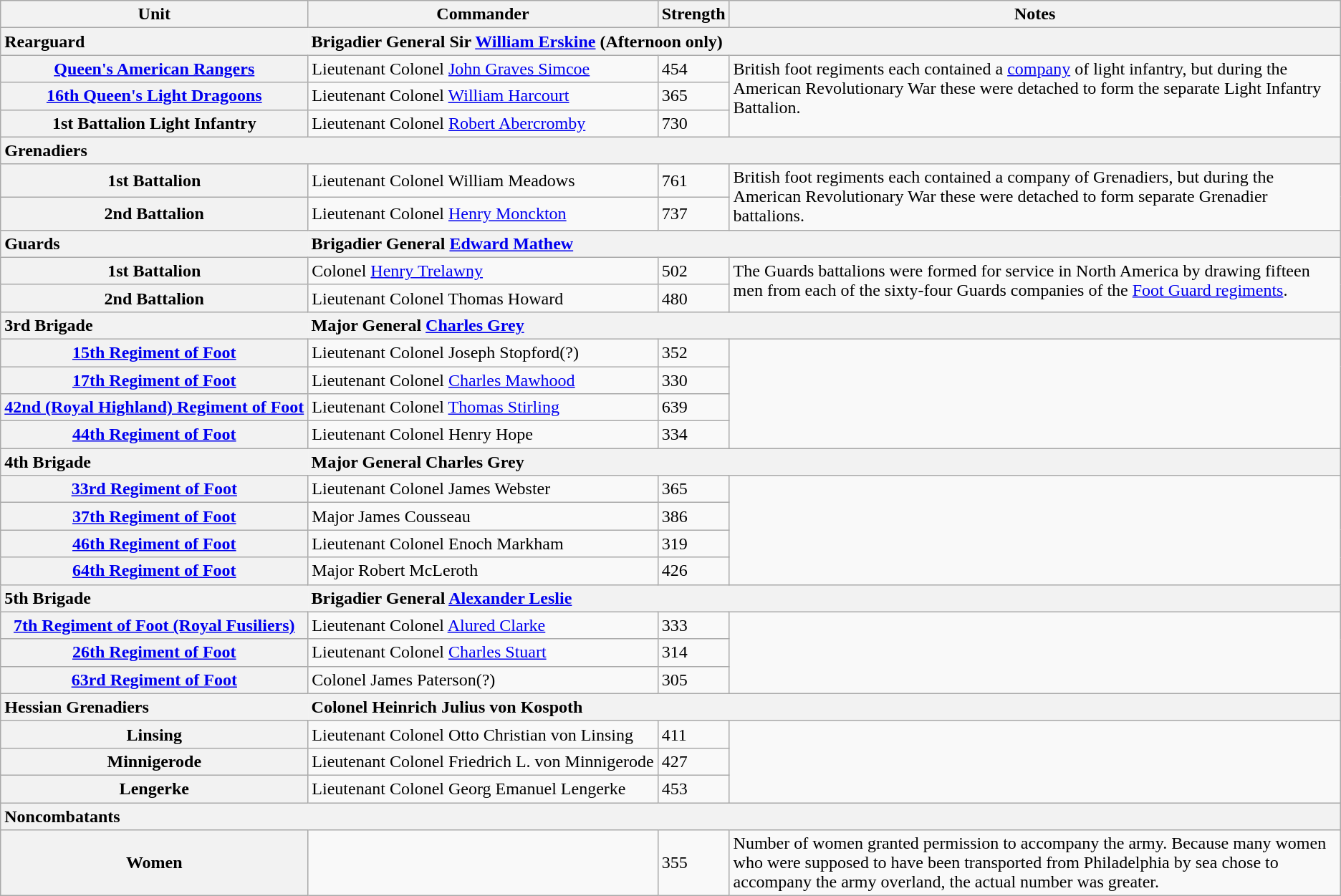<table class="wikitable plainrowheaders">
<tr>
<th scope="col">Unit</th>
<th scope="col">Commander</th>
<th scope="col">Strength</th>
<th scope="col">Notes</th>
</tr>
<tr>
<th scope="col" colspan="1" style="text-align: left; border: none">Rearguard</th>
<th scope="row" colspan="3" style="text-align: left; border: none">Brigadier General Sir <a href='#'>William Erskine</a> (Afternoon only)</th>
</tr>
<tr>
<th scope="row"><a href='#'>Queen's American Rangers</a></th>
<td>Lieutenant Colonel <a href='#'>John Graves Simcoe</a></td>
<td>454</td>
<td rowspan="3" style="vertical-align: top;">British foot regiments each contained a <a href='#'>company</a> of light infantry, but during the American Revolutionary War these were detached to form the separate Light Infantry Battalion.</td>
</tr>
<tr>
<th scope="row"><a href='#'>16th Queen's Light Dragoons</a></th>
<td>Lieutenant Colonel <a href='#'>William Harcourt</a></td>
<td>365</td>
</tr>
<tr>
<th scope="row">1st Battalion Light Infantry</th>
<td>Lieutenant Colonel <a href='#'>Robert Abercromby</a></td>
<td>730</td>
</tr>
<tr>
<th scope="col" colspan="4" style="text-align: left;">Grenadiers</th>
</tr>
<tr>
<th scope="row">1st Battalion</th>
<td>Lieutenant Colonel William Meadows</td>
<td>761</td>
<td rowspan="2" style="vertical-align: top;">British foot regiments each contained a company of Grenadiers, but during the American Revolutionary War these were detached to form separate Grenadier battalions.</td>
</tr>
<tr>
<th scope="row">2nd Battalion</th>
<td>Lieutenant Colonel <a href='#'>Henry Monckton</a></td>
<td>737</td>
</tr>
<tr>
<th scope="col" colspan="1" style="text-align: left; border: none">Guards</th>
<th scope="row" colspan="3" style="text-align: left; border: none">Brigadier General <a href='#'>Edward Mathew</a></th>
</tr>
<tr>
<th scope="row">1st Battalion</th>
<td>Colonel <a href='#'>Henry Trelawny</a></td>
<td>502</td>
<td rowspan="2" style="vertical-align: top;">The Guards battalions were formed for service in North America by drawing fifteen men from each of the sixty-four Guards companies of the <a href='#'>Foot Guard regiments</a>.</td>
</tr>
<tr>
<th scope="row">2nd Battalion</th>
<td>Lieutenant Colonel Thomas Howard</td>
<td>480</td>
</tr>
<tr>
<th scope="col" colspan="1" style="text-align: left; border: none">3rd Brigade</th>
<th scope="row" colspan="3" style="text-align: left; border: none">Major General <a href='#'>Charles Grey</a></th>
</tr>
<tr>
<th scope="row"><a href='#'>15th Regiment of Foot</a></th>
<td>Lieutenant Colonel Joseph Stopford(?)</td>
<td>352</td>
<td rowspan="4"></td>
</tr>
<tr>
<th scope="row"><a href='#'>17th Regiment of Foot</a></th>
<td>Lieutenant Colonel <a href='#'>Charles Mawhood</a></td>
<td>330</td>
</tr>
<tr>
<th scope="row" style="white-space: nowrap;"><a href='#'>42nd (Royal Highland) Regiment of Foot</a></th>
<td>Lieutenant Colonel <a href='#'>Thomas Stirling</a></td>
<td>639</td>
</tr>
<tr>
<th scope="row"><a href='#'>44th Regiment of Foot</a></th>
<td>Lieutenant Colonel Henry Hope</td>
<td>334</td>
</tr>
<tr>
<th scope="col" colspan="1" style="text-align: left; border: none">4th Brigade</th>
<th scope="row" colspan="3" style="text-align: left; border: none">Major General Charles Grey</th>
</tr>
<tr>
<th scope="row"><a href='#'>33rd Regiment of Foot</a></th>
<td>Lieutenant Colonel James Webster</td>
<td>365</td>
<td rowspan="4"></td>
</tr>
<tr>
<th scope="row"><a href='#'>37th Regiment of Foot</a></th>
<td>Major James Cousseau</td>
<td>386</td>
</tr>
<tr>
<th scope="row"><a href='#'>46th Regiment of Foot</a></th>
<td>Lieutenant Colonel Enoch Markham</td>
<td>319</td>
</tr>
<tr>
<th scope="row"><a href='#'>64th Regiment of Foot</a></th>
<td>Major Robert McLeroth</td>
<td>426</td>
</tr>
<tr>
<th scope="col" colspan="1" style="text-align: left; border: none">5th Brigade</th>
<th scope="row" colspan="3" style="text-align: left; border: none">Brigadier General <a href='#'>Alexander Leslie</a></th>
</tr>
<tr>
<th scope="row"><a href='#'>7th Regiment of Foot (Royal Fusiliers)</a></th>
<td>Lieutenant Colonel <a href='#'>Alured Clarke</a></td>
<td>333</td>
<td rowspan="3"></td>
</tr>
<tr>
<th scope="row"><a href='#'>26th Regiment of Foot</a></th>
<td>Lieutenant Colonel <a href='#'>Charles Stuart</a></td>
<td>314</td>
</tr>
<tr>
<th scope="row"><a href='#'>63rd Regiment of Foot</a></th>
<td>Colonel James Paterson(?)</td>
<td>305</td>
</tr>
<tr>
<th scope="col" colspan="1" style="text-align: left; border: none">Hessian Grenadiers</th>
<th scope="row" colspan="3" style="text-align: left; border: none">Colonel Heinrich Julius von Kospoth</th>
</tr>
<tr>
<th scope="row">Linsing</th>
<td>Lieutenant Colonel Otto Christian von Linsing</td>
<td>411</td>
<td rowspan="3"></td>
</tr>
<tr>
<th scope="row">Minnigerode</th>
<td style="white-space: nowrap;">Lieutenant Colonel Friedrich L. von Minnigerode</td>
<td>427</td>
</tr>
<tr>
<th scope="row">Lengerke</th>
<td>Lieutenant Colonel Georg Emanuel Lengerke</td>
<td>453</td>
</tr>
<tr>
<th scope="col" colspan="4" style="text-align: left; border: none">Noncombatants</th>
</tr>
<tr>
<th scope="row">Women</th>
<td></td>
<td>355</td>
<td>Number of women granted permission to accompany the army. Because many women who were supposed to have been transported from Philadelphia by sea chose to accompany the army overland, the actual number was greater.</td>
</tr>
</table>
